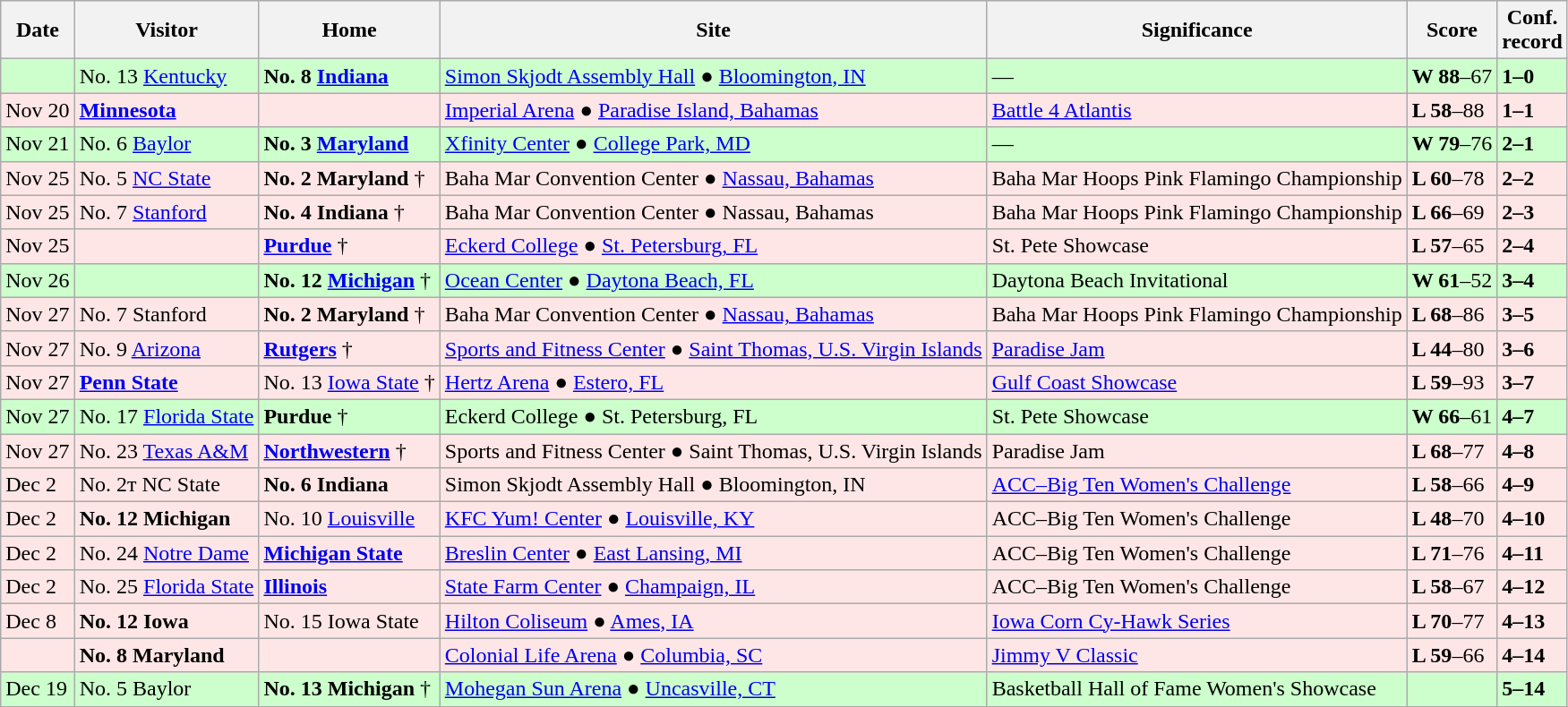<table class="wikitable">
<tr>
<th>Date</th>
<th>Visitor</th>
<th>Home</th>
<th>Site</th>
<th>Significance</th>
<th>Score</th>
<th>Conf.<br>record</th>
</tr>
<tr style="background:#ccffcc;">
<td></td>
<td>No. 13 <a href='#'>Kentucky</a></td>
<td><strong>No. 8 <a href='#'>Indiana</a></strong></td>
<td><a href='#'>Simon Skjodt Assembly Hall</a> ● <a href='#'>Bloomington, IN</a></td>
<td>—</td>
<td><strong>W 88</strong>–67</td>
<td><strong>1–0</strong></td>
</tr>
<tr style="background: #ffe6e6;">
<td>Nov 20</td>
<td><strong><a href='#'>Minnesota</a></strong></td>
<td></td>
<td><a href='#'>Imperial Arena</a> ● <a href='#'>Paradise Island, Bahamas</a></td>
<td><a href='#'>Battle 4 Atlantis</a></td>
<td><strong>L 58</strong>–88</td>
<td><strong>1–1</strong></td>
</tr>
<tr style="background:#ccffcc;">
<td>Nov 21</td>
<td>No. 6 <a href='#'>Baylor</a></td>
<td><strong>No. 3 <a href='#'>Maryland</a></strong></td>
<td><a href='#'>Xfinity Center</a> ● <a href='#'>College Park, MD</a></td>
<td>―</td>
<td><strong>W 79</strong>–76</td>
<td><strong>2–1</strong></td>
</tr>
<tr style="background: #ffe6e6;">
<td>Nov 25</td>
<td>No. 5 <a href='#'>NC State</a></td>
<td><strong>No. 2 Maryland</strong> †</td>
<td>Baha Mar Convention Center ● <a href='#'>Nassau, Bahamas</a></td>
<td>Baha Mar Hoops Pink Flamingo Championship</td>
<td><strong>L 60</strong>–78</td>
<td><strong>2–2</strong></td>
</tr>
<tr style="background: #ffe6e6;">
<td>Nov 25</td>
<td>No. 7 <a href='#'>Stanford</a></td>
<td><strong>No. 4 Indiana</strong> †</td>
<td>Baha Mar Convention Center ● Nassau, Bahamas</td>
<td>Baha Mar Hoops Pink Flamingo Championship</td>
<td><strong>L 66</strong>–69</td>
<td><strong>2–3</strong></td>
</tr>
<tr style="background: #ffe6e6;">
<td>Nov 25</td>
<td></td>
<td><strong><a href='#'>Purdue</a></strong> †</td>
<td><a href='#'>Eckerd College</a> ● <a href='#'>St. Petersburg, FL</a></td>
<td>St. Pete Showcase</td>
<td><strong>L 57</strong>–65</td>
<td><strong>2–4</strong></td>
</tr>
<tr style="background:#ccffcc;">
<td>Nov 26</td>
<td></td>
<td><strong>No. 12 <a href='#'>Michigan</a></strong> †</td>
<td><a href='#'>Ocean Center</a> ● <a href='#'>Daytona Beach, FL</a></td>
<td>Daytona Beach Invitational</td>
<td><strong>W 61</strong>–52</td>
<td><strong>3–4</strong></td>
</tr>
<tr style="background: #ffe6e6;">
<td>Nov 27</td>
<td>No. 7 Stanford</td>
<td><strong>No. 2 Maryland</strong> †</td>
<td>Baha Mar Convention Center ● <a href='#'>Nassau, Bahamas</a></td>
<td>Baha Mar Hoops Pink Flamingo Championship</td>
<td><strong>L 68</strong>–86</td>
<td><strong>3–5</strong></td>
</tr>
<tr style="background: #ffe6e6;">
<td>Nov 27</td>
<td>No. 9 <a href='#'>Arizona</a></td>
<td><strong><a href='#'>Rutgers</a></strong> †</td>
<td><a href='#'>Sports and Fitness Center</a> ● <a href='#'>Saint Thomas, U.S. Virgin Islands</a></td>
<td><a href='#'>Paradise Jam</a></td>
<td><strong>L 44</strong>–80</td>
<td><strong>3–6</strong></td>
</tr>
<tr style="background: #ffe6e6;">
<td>Nov 27</td>
<td><strong><a href='#'>Penn State</a></strong></td>
<td>No. 13 <a href='#'>Iowa State</a> †</td>
<td><a href='#'>Hertz Arena</a> ● <a href='#'>Estero, FL</a></td>
<td><a href='#'>Gulf Coast Showcase</a></td>
<td><strong>L 59</strong>–93</td>
<td><strong>3–7</strong></td>
</tr>
<tr style="background:#ccffcc;">
<td>Nov 27</td>
<td>No. 17 <a href='#'>Florida State</a></td>
<td><strong>Purdue</strong> †</td>
<td>Eckerd College ● St. Petersburg, FL</td>
<td>St. Pete Showcase</td>
<td><strong>W 66</strong>–61</td>
<td><strong>4–7</strong></td>
</tr>
<tr style="background: #ffe6e6;">
<td>Nov 27</td>
<td>No. 23 <a href='#'>Texas A&M</a></td>
<td><strong><a href='#'>Northwestern</a></strong> †</td>
<td>Sports and Fitness Center ● Saint Thomas, U.S. Virgin Islands</td>
<td>Paradise Jam</td>
<td><strong>L 68</strong>–77</td>
<td><strong>4–8</strong></td>
</tr>
<tr style="background: #ffe6e6;">
<td>Dec 2</td>
<td>No. 2т NC State</td>
<td><strong>No. 6 Indiana</strong></td>
<td>Simon Skjodt Assembly Hall ● Bloomington, IN</td>
<td><a href='#'>ACC–Big Ten Women's Challenge</a></td>
<td><strong>L 58</strong>–66</td>
<td><strong>4–9</strong></td>
</tr>
<tr style="background: #ffe6e6;">
<td>Dec 2</td>
<td><strong>No. 12 Michigan</strong></td>
<td>No. 10 <a href='#'>Louisville</a></td>
<td><a href='#'>KFC Yum! Center</a> ● <a href='#'>Louisville, KY</a></td>
<td>ACC–Big Ten Women's Challenge</td>
<td><strong>L 48</strong>–70</td>
<td><strong>4–10</strong></td>
</tr>
<tr style="background: #ffe6e6;">
<td>Dec 2</td>
<td>No. 24 <a href='#'>Notre Dame</a></td>
<td><strong><a href='#'>Michigan State</a></strong></td>
<td><a href='#'>Breslin Center</a> ● <a href='#'>East Lansing, MI</a></td>
<td>ACC–Big Ten Women's Challenge</td>
<td><strong>L 71</strong>–76</td>
<td><strong>4–11</strong></td>
</tr>
<tr style="background: #ffe6e6;">
<td>Dec 2</td>
<td>No. 25 <a href='#'>Florida State</a></td>
<td><strong><a href='#'>Illinois</a></strong></td>
<td><a href='#'>State Farm Center</a> ● <a href='#'>Champaign, IL</a></td>
<td>ACC–Big Ten Women's Challenge</td>
<td><strong>L 58</strong>–67</td>
<td><strong>4–12</strong></td>
</tr>
<tr style="background: #ffe6e6;">
<td>Dec 8</td>
<td><strong>No. 12 Iowa</strong></td>
<td>No. 15 Iowa State</td>
<td><a href='#'>Hilton Coliseum</a> ● <a href='#'>Ames, IA</a></td>
<td><a href='#'>Iowa Corn Cy-Hawk Series</a></td>
<td><strong>L 70</strong>–77</td>
<td><strong>4–13</strong></td>
</tr>
<tr style="background: #ffe6e6;">
<td></td>
<td><strong>No. 8 Maryland</strong></td>
<td></td>
<td><a href='#'>Colonial Life Arena</a> ● <a href='#'>Columbia, SC</a></td>
<td><a href='#'>Jimmy V Classic</a></td>
<td><strong>L 59</strong>–66</td>
<td><strong>4–14</strong></td>
</tr>
<tr style="background:#ccffcc;">
<td>Dec 19</td>
<td>No. 5 Baylor</td>
<td><strong>No. 13 Michigan</strong> †</td>
<td><a href='#'>Mohegan Sun Arena</a> ● <a href='#'>Uncasville, CT</a></td>
<td>Basketball Hall of Fame Women's Showcase</td>
<td></td>
<td><strong>5–14</strong></td>
</tr>
<tr style="background: #fff;">
</tr>
</table>
